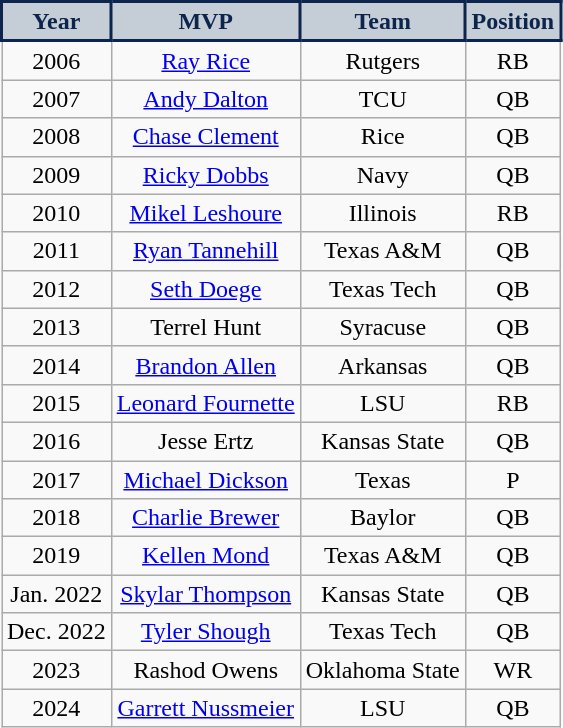<table class="wikitable" style="text-align:center">
<tr>
<th style="background:#c5ced6; color:#0D254C; border: 2px solid #0D254C;">Year</th>
<th style="background:#c5ced6; color:#0D254C; border: 2px solid #0D254C;">MVP</th>
<th style="background:#c5ced6; color:#0D254C; border: 2px solid #0D254C;">Team</th>
<th style="background:#c5ced6; color:#0D254C; border: 2px solid #0D254C;">Position</th>
</tr>
<tr>
<td>2006</td>
<td><a href='#'>Ray Rice</a></td>
<td>Rutgers</td>
<td>RB</td>
</tr>
<tr>
<td>2007</td>
<td><a href='#'>Andy Dalton</a></td>
<td>TCU</td>
<td>QB</td>
</tr>
<tr>
<td>2008</td>
<td><a href='#'>Chase Clement</a></td>
<td>Rice</td>
<td>QB</td>
</tr>
<tr>
<td>2009</td>
<td><a href='#'>Ricky Dobbs</a></td>
<td>Navy</td>
<td>QB</td>
</tr>
<tr>
<td>2010</td>
<td><a href='#'>Mikel Leshoure</a></td>
<td>Illinois</td>
<td>RB</td>
</tr>
<tr>
<td>2011</td>
<td><a href='#'>Ryan Tannehill</a></td>
<td>Texas A&M</td>
<td>QB</td>
</tr>
<tr>
<td>2012</td>
<td><a href='#'>Seth Doege</a></td>
<td>Texas Tech</td>
<td>QB</td>
</tr>
<tr>
<td>2013</td>
<td>Terrel Hunt</td>
<td>Syracuse</td>
<td>QB</td>
</tr>
<tr>
<td>2014</td>
<td><a href='#'>Brandon Allen</a></td>
<td>Arkansas</td>
<td>QB</td>
</tr>
<tr>
<td>2015</td>
<td><a href='#'>Leonard Fournette</a></td>
<td>LSU</td>
<td>RB</td>
</tr>
<tr>
<td>2016</td>
<td>Jesse Ertz</td>
<td>Kansas State</td>
<td>QB</td>
</tr>
<tr>
<td>2017</td>
<td><a href='#'>Michael Dickson</a></td>
<td>Texas</td>
<td>P</td>
</tr>
<tr>
<td>2018</td>
<td><a href='#'>Charlie Brewer</a></td>
<td>Baylor</td>
<td>QB</td>
</tr>
<tr>
<td>2019</td>
<td><a href='#'>Kellen Mond</a></td>
<td>Texas A&M</td>
<td>QB</td>
</tr>
<tr>
<td>Jan. 2022</td>
<td><a href='#'>Skylar Thompson</a></td>
<td>Kansas State</td>
<td>QB</td>
</tr>
<tr>
<td>Dec. 2022</td>
<td><a href='#'>Tyler Shough</a></td>
<td>Texas Tech</td>
<td>QB</td>
</tr>
<tr>
<td>2023</td>
<td>Rashod Owens</td>
<td>Oklahoma State</td>
<td>WR</td>
</tr>
<tr>
<td>2024</td>
<td><a href='#'>Garrett Nussmeier</a></td>
<td>LSU</td>
<td>QB</td>
</tr>
</table>
